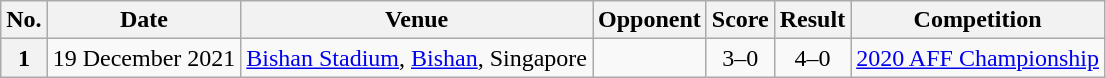<table class="wikitable sortable plainrowheaders">
<tr>
<th scope=col>No.</th>
<th scope=col>Date</th>
<th scope=col>Venue</th>
<th scope=col>Opponent</th>
<th scope=col>Score</th>
<th scope=col>Result</th>
<th scope=col>Competition</th>
</tr>
<tr>
<th scope=row style=text-align:center>1</th>
<td>19 December 2021</td>
<td><a href='#'>Bishan Stadium</a>, <a href='#'>Bishan</a>, Singapore</td>
<td></td>
<td align=center>3–0</td>
<td align=center>4–0</td>
<td><a href='#'>2020 AFF Championship</a></td>
</tr>
</table>
